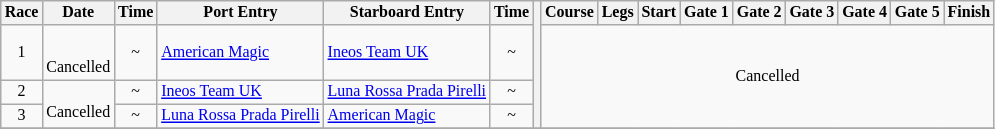<table class="wikitable" style="font-size:8pt;line-height:1;text-align: center;">
<tr>
<th>Race</th>
<th>Date</th>
<th>Time</th>
<th>Port Entry</th>
<th>Starboard Entry</th>
<th>Time</th>
<th rowspan="4"></th>
<th>Course</th>
<th>Legs</th>
<th>Start</th>
<th>Gate 1</th>
<th>Gate 2</th>
<th>Gate 3</th>
<th>Gate 4</th>
<th>Gate 5</th>
<th>Finish</th>
</tr>
<tr>
<td>1</td>
<td> <br>  <br> Cancelled</td>
<td>~</td>
<td style="text-align: left;"> <a href='#'>American Magic</a></td>
<td style="text-align: left;"> <a href='#'>Ineos Team UK</a></td>
<td>~</td>
<td colspan="9" rowspan="3">Cancelled</td>
</tr>
<tr>
<td>2</td>
<td Rowspan="2"> <br> Cancelled</td>
<td>~</td>
<td style="text-align: left;"> <a href='#'>Ineos Team UK</a></td>
<td style="text-align: left;"> <a href='#'>Luna Rossa Prada Pirelli</a></td>
<td>~</td>
</tr>
<tr>
<td>3</td>
<td>~</td>
<td style="text-align: left;"> <a href='#'>Luna Rossa Prada Pirelli</a></td>
<td style="text-align: left;"> <a href='#'>American Magic</a></td>
<td>~</td>
</tr>
<tr>
</tr>
</table>
